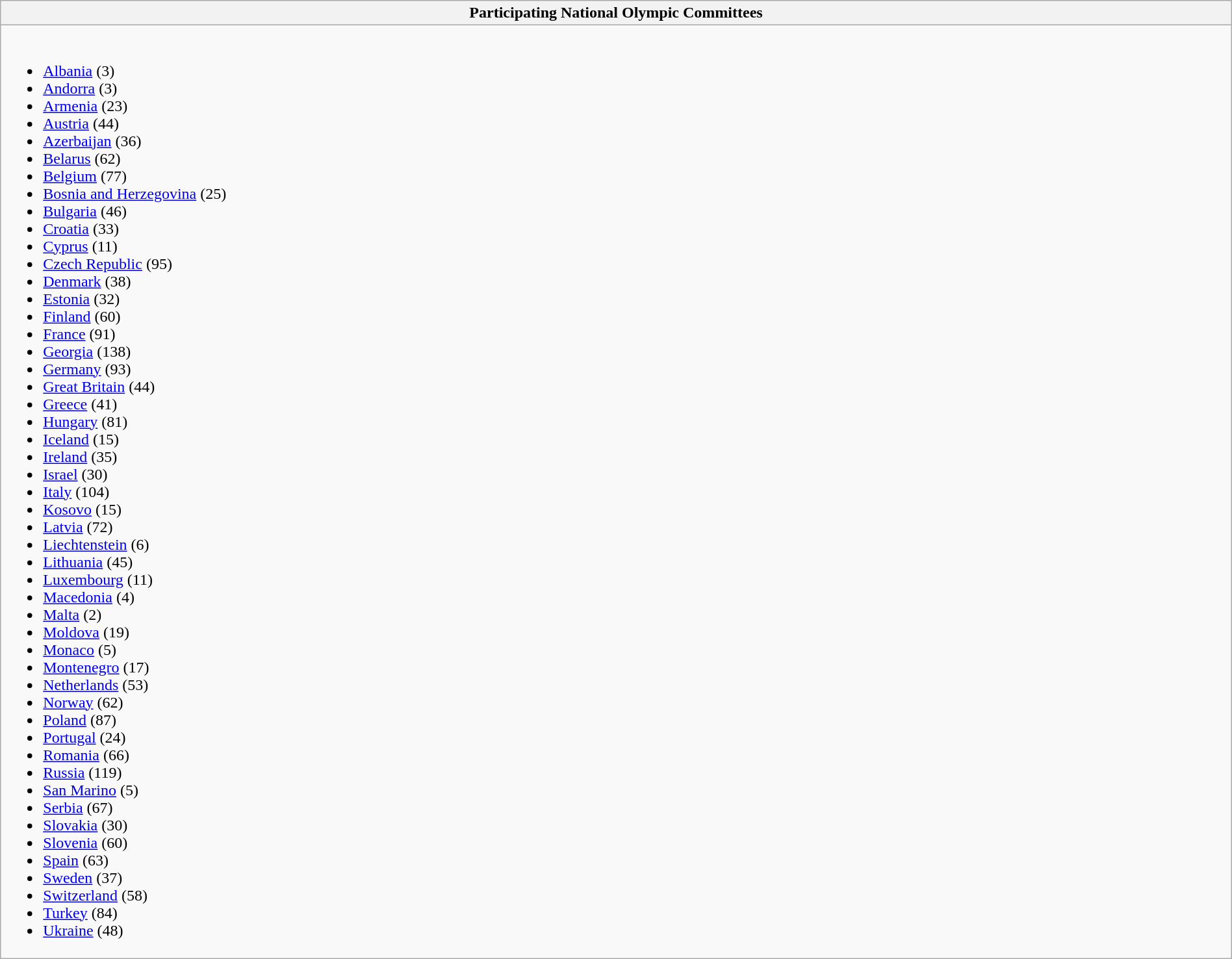<table class="wikitable collapsible" style="width:100%;">
<tr>
<th>Participating National Olympic Committees</th>
</tr>
<tr>
<td><br><ul><li> <a href='#'>Albania</a> (3)</li><li> <a href='#'>Andorra</a> (3)</li><li> <a href='#'>Armenia</a> (23)</li><li> <a href='#'>Austria</a> (44)</li><li> <a href='#'>Azerbaijan</a> (36)</li><li> <a href='#'>Belarus</a> (62)</li><li> <a href='#'>Belgium</a> (77)</li><li> <a href='#'>Bosnia and Herzegovina</a> (25)</li><li> <a href='#'>Bulgaria</a> (46)</li><li> <a href='#'>Croatia</a> (33)</li><li> <a href='#'>Cyprus</a> (11)</li><li> <a href='#'>Czech Republic</a> (95)</li><li> <a href='#'>Denmark</a> (38)</li><li> <a href='#'>Estonia</a> (32)</li><li> <a href='#'>Finland</a> (60)</li><li> <a href='#'>France</a> (91)</li><li> <a href='#'>Georgia</a> (138)</li><li> <a href='#'>Germany</a> (93)</li><li> <a href='#'>Great Britain</a> (44)</li><li> <a href='#'>Greece</a> (41)</li><li> <a href='#'>Hungary</a> (81)</li><li> <a href='#'>Iceland</a> (15)</li><li> <a href='#'>Ireland</a> (35)</li><li> <a href='#'>Israel</a> (30)</li><li> <a href='#'>Italy</a> (104)</li><li> <a href='#'>Kosovo</a> (15)</li><li> <a href='#'>Latvia</a> (72)</li><li> <a href='#'>Liechtenstein</a> (6)</li><li> <a href='#'>Lithuania</a> (45)</li><li> <a href='#'>Luxembourg</a> (11)</li><li> <a href='#'>Macedonia</a> (4)</li><li> <a href='#'>Malta</a> (2)</li><li> <a href='#'>Moldova</a> (19)</li><li> <a href='#'>Monaco</a> (5)</li><li> <a href='#'>Montenegro</a> (17)</li><li> <a href='#'>Netherlands</a> (53)</li><li> <a href='#'>Norway</a> (62)</li><li> <a href='#'>Poland</a> (87)</li><li> <a href='#'>Portugal</a> (24)</li><li> <a href='#'>Romania</a> (66)</li><li> <a href='#'>Russia</a> (119)</li><li> <a href='#'>San Marino</a> (5)</li><li> <a href='#'>Serbia</a> (67)</li><li> <a href='#'>Slovakia</a> (30)</li><li> <a href='#'>Slovenia</a> (60)</li><li> <a href='#'>Spain</a> (63)</li><li> <a href='#'>Sweden</a> (37)</li><li> <a href='#'>Switzerland</a> (58)</li><li> <a href='#'>Turkey</a> (84)</li><li> <a href='#'>Ukraine</a> (48)</li></ul></td>
</tr>
</table>
